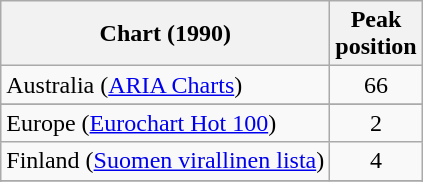<table class="wikitable sortable">
<tr>
<th>Chart (1990)</th>
<th>Peak<br>position</th>
</tr>
<tr>
<td>Australia (<a href='#'>ARIA Charts</a>)</td>
<td align="center">66</td>
</tr>
<tr>
</tr>
<tr>
</tr>
<tr>
<td>Europe (<a href='#'>Eurochart Hot 100</a>)</td>
<td align="center">2</td>
</tr>
<tr>
<td>Finland (<a href='#'>Suomen virallinen lista</a>)</td>
<td align="center">4</td>
</tr>
<tr>
</tr>
<tr>
</tr>
<tr>
</tr>
<tr>
</tr>
<tr>
</tr>
<tr>
</tr>
<tr>
</tr>
</table>
